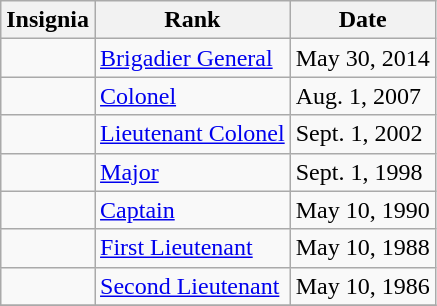<table class="wikitable" | align=center>
<tr>
<th>Insignia</th>
<th>Rank</th>
<th>Date</th>
</tr>
<tr>
<td></td>
<td><a href='#'>Brigadier General</a></td>
<td>May 30, 2014</td>
</tr>
<tr>
<td></td>
<td><a href='#'>Colonel</a></td>
<td>Aug. 1, 2007</td>
</tr>
<tr>
<td></td>
<td><a href='#'>Lieutenant Colonel</a></td>
<td>Sept. 1, 2002</td>
</tr>
<tr>
<td></td>
<td><a href='#'>Major</a></td>
<td>Sept. 1, 1998</td>
</tr>
<tr>
<td></td>
<td><a href='#'>Captain</a></td>
<td>May 10, 1990</td>
</tr>
<tr>
<td></td>
<td><a href='#'>First Lieutenant</a></td>
<td>May 10, 1988</td>
</tr>
<tr>
<td></td>
<td><a href='#'>Second Lieutenant</a></td>
<td>May 10, 1986</td>
</tr>
<tr>
</tr>
</table>
